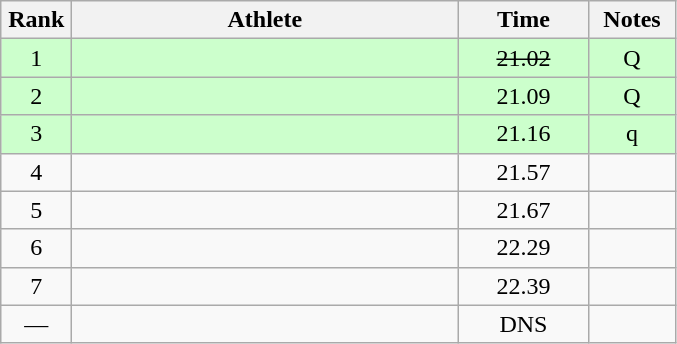<table class="wikitable" style="text-align:center">
<tr>
<th width=40>Rank</th>
<th width=250>Athlete</th>
<th width=80>Time</th>
<th width=50>Notes</th>
</tr>
<tr bgcolor=ccffcc>
<td>1</td>
<td align=left></td>
<td><s>21.02</s></td>
<td>Q</td>
</tr>
<tr bgcolor=ccffcc>
<td>2</td>
<td align=left></td>
<td>21.09</td>
<td>Q</td>
</tr>
<tr bgcolor=ccffcc>
<td>3</td>
<td align=left></td>
<td>21.16</td>
<td>q</td>
</tr>
<tr>
<td>4</td>
<td align=left></td>
<td>21.57</td>
<td></td>
</tr>
<tr>
<td>5</td>
<td align=left></td>
<td>21.67</td>
<td></td>
</tr>
<tr>
<td>6</td>
<td align=left></td>
<td>22.29</td>
<td></td>
</tr>
<tr>
<td>7</td>
<td align=left></td>
<td>22.39</td>
<td></td>
</tr>
<tr>
<td>—</td>
<td align=left></td>
<td>DNS</td>
<td></td>
</tr>
</table>
